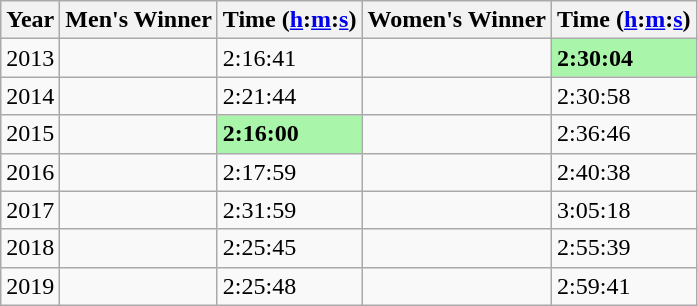<table class="wikitable sortable">
<tr>
<th>Year</th>
<th>Men's Winner</th>
<th>Time (<a href='#'>h</a>:<a href='#'>m</a>:<a href='#'>s</a>)</th>
<th>Women's Winner</th>
<th>Time (<a href='#'>h</a>:<a href='#'>m</a>:<a href='#'>s</a>)</th>
</tr>
<tr>
<td>2013</td>
<td></td>
<td>2:16:41</td>
<td></td>
<td bgcolor=#A9F5A9><strong>2:30:04</strong></td>
</tr>
<tr>
<td>2014</td>
<td></td>
<td>2:21:44</td>
<td></td>
<td>2:30:58</td>
</tr>
<tr>
<td>2015 </td>
<td></td>
<td bgcolor=#A9F5A9><strong>2:16:00</strong></td>
<td></td>
<td>2:36:46</td>
</tr>
<tr>
<td>2016 </td>
<td></td>
<td>2:17:59</td>
<td></td>
<td>2:40:38</td>
</tr>
<tr>
<td>2017</td>
<td></td>
<td>2:31:59</td>
<td></td>
<td>3:05:18</td>
</tr>
<tr>
<td>2018</td>
<td></td>
<td>2:25:45</td>
<td></td>
<td>2:55:39</td>
</tr>
<tr>
<td>2019</td>
<td></td>
<td>2:25:48</td>
<td></td>
<td>2:59:41</td>
</tr>
</table>
